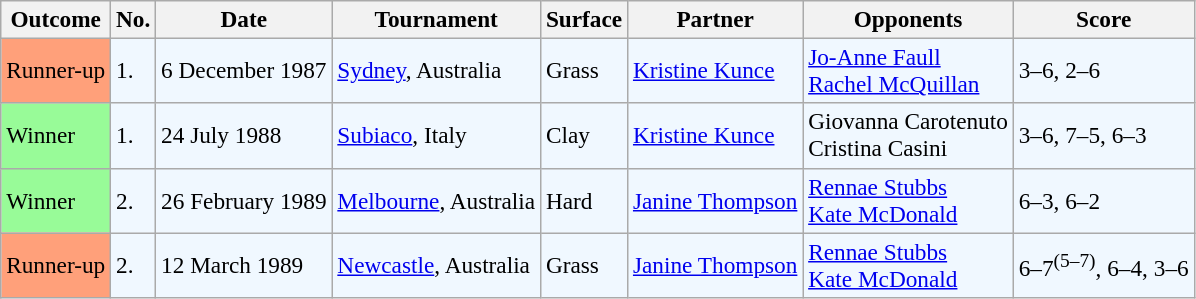<table class="sortable wikitable" style=font-size:97%>
<tr>
<th>Outcome</th>
<th>No.</th>
<th>Date</th>
<th>Tournament</th>
<th>Surface</th>
<th>Partner</th>
<th>Opponents</th>
<th>Score</th>
</tr>
<tr bgcolor="#f0f8ff">
<td style="background:#ffa07a;">Runner-up</td>
<td>1.</td>
<td>6 December 1987</td>
<td><a href='#'>Sydney</a>, Australia</td>
<td>Grass</td>
<td> <a href='#'>Kristine Kunce</a></td>
<td> <a href='#'>Jo-Anne Faull</a> <br>  <a href='#'>Rachel McQuillan</a></td>
<td>3–6, 2–6</td>
</tr>
<tr bgcolor="#f0f8ff">
<td style="background:#98fb98;">Winner</td>
<td>1.</td>
<td>24 July 1988</td>
<td><a href='#'>Subiaco</a>, Italy</td>
<td>Clay</td>
<td> <a href='#'>Kristine Kunce</a></td>
<td> Giovanna Carotenuto  <br>  Cristina Casini</td>
<td>3–6, 7–5, 6–3</td>
</tr>
<tr bgcolor="#f0f8ff">
<td style="background:#98fb98;">Winner</td>
<td>2.</td>
<td>26 February 1989</td>
<td><a href='#'>Melbourne</a>, Australia</td>
<td>Hard</td>
<td> <a href='#'>Janine Thompson</a></td>
<td> <a href='#'>Rennae Stubbs</a> <br>  <a href='#'>Kate McDonald</a></td>
<td>6–3, 6–2</td>
</tr>
<tr bgcolor="#f0f8ff">
<td style="background:#ffa07a;">Runner-up</td>
<td>2.</td>
<td>12 March 1989</td>
<td><a href='#'>Newcastle</a>, Australia</td>
<td>Grass</td>
<td> <a href='#'>Janine Thompson</a></td>
<td> <a href='#'>Rennae Stubbs</a> <br>  <a href='#'>Kate McDonald</a></td>
<td>6–7<sup>(5–7)</sup>, 6–4, 3–6</td>
</tr>
</table>
